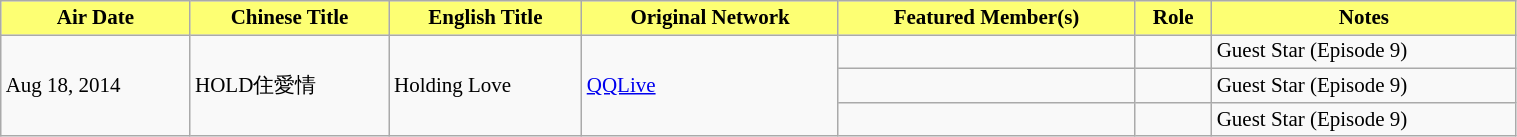<table class="wikitable" style="font-size:14px" text-align="center" width="80%">
<tr>
<th style="background: #FDFF73"><strong>Air Date</strong></th>
<th style="background: #FDFF73"><strong>Chinese Title</strong></th>
<th style="background: #FDFF73"><strong>English Title</strong></th>
<th style="background: #FDFF73"><strong>Original Network</strong></th>
<th style="background: #FDFF73"><strong>Featured Member(s)</strong></th>
<th style="background: #FDFF73"><strong>Role</strong></th>
<th style="background: #FDFF73"><strong>Notes</strong></th>
</tr>
<tr>
<td rowspan="3">Aug 18, 2014</td>
<td rowspan="3">HOLD住愛情</td>
<td rowspan="3">Holding Love</td>
<td rowspan="3"><a href='#'>QQLive</a></td>
<td></td>
<td></td>
<td>Guest Star (Episode 9)</td>
</tr>
<tr>
<td></td>
<td></td>
<td>Guest Star (Episode 9)</td>
</tr>
<tr>
<td></td>
<td></td>
<td>Guest Star (Episode 9)</td>
</tr>
</table>
